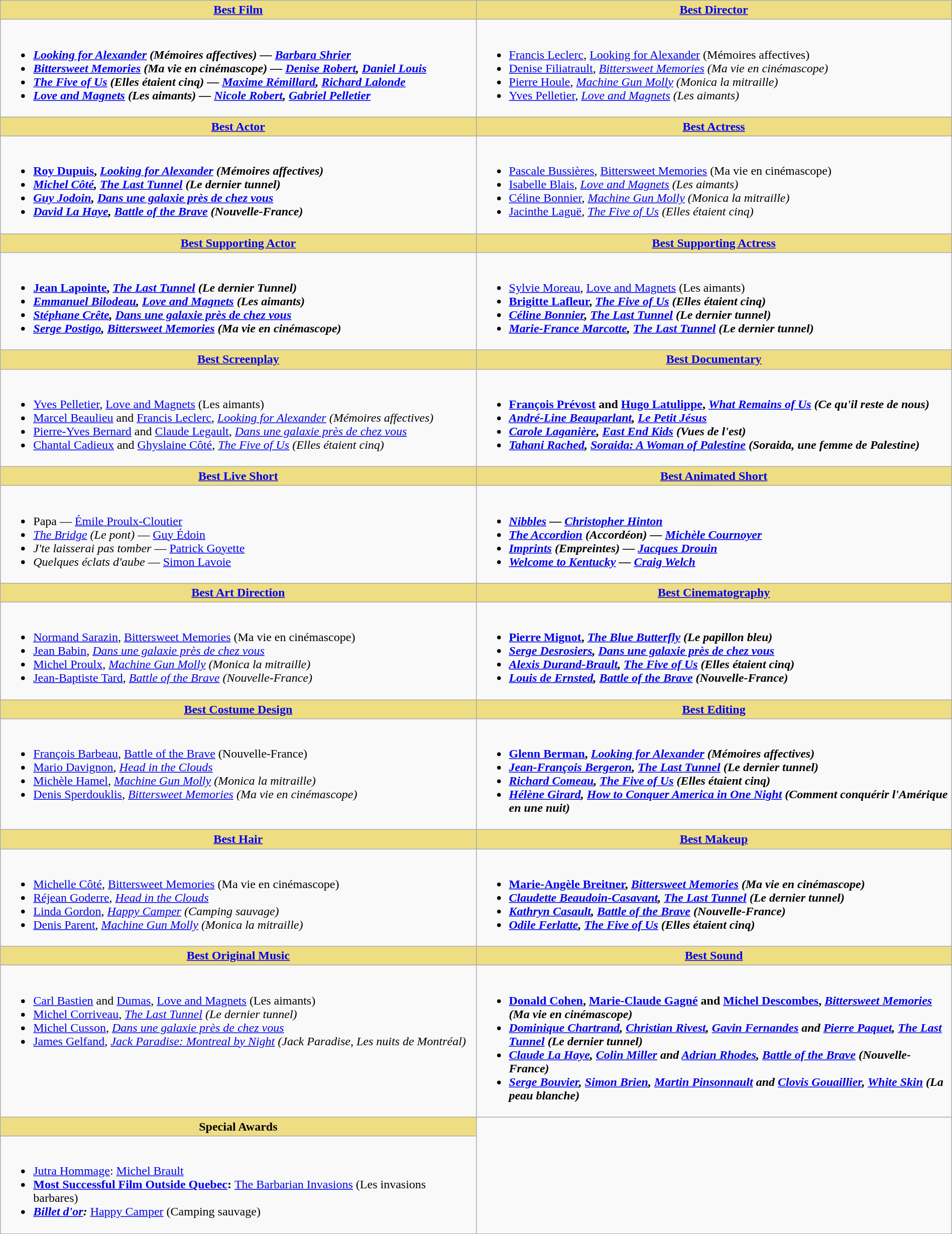<table class=wikitable width="100%">
<tr>
<th style="background:#EEDD82; width:50%"><a href='#'>Best Film</a></th>
<th style="background:#EEDD82; width:50%"><a href='#'>Best Director</a></th>
</tr>
<tr>
<td valign="top"><br><ul><li> <strong><em><a href='#'>Looking for Alexander</a> (Mémoires affectives)<em> — <a href='#'>Barbara Shrier</a><strong></li><li></em><a href='#'>Bittersweet Memories</a> (Ma vie en cinémascope)<em> — <a href='#'>Denise Robert</a>, <a href='#'>Daniel Louis</a></li><li></em><a href='#'>The Five of Us</a> (Elles étaient cinq)<em> — <a href='#'>Maxime Rémillard</a>, <a href='#'>Richard Lalonde</a></li><li></em><a href='#'>Love and Magnets</a> (Les aimants)<em> — <a href='#'>Nicole Robert</a>, <a href='#'>Gabriel Pelletier</a></li></ul></td>
<td valign="top"><br><ul><li> </strong><a href='#'>Francis Leclerc</a>, </em><a href='#'>Looking for Alexander</a> (Mémoires affectives)</em></strong></li><li><a href='#'>Denise Filiatrault</a>, <em><a href='#'>Bittersweet Memories</a> (Ma vie en cinémascope)</em></li><li><a href='#'>Pierre Houle</a>, <em><a href='#'>Machine Gun Molly</a> (Monica la mitraille)</em></li><li><a href='#'>Yves Pelletier</a>, <em><a href='#'>Love and Magnets</a> (Les aimants)</em></li></ul></td>
</tr>
<tr>
<th style="background:#EEDD82; width:50%"><a href='#'>Best Actor</a></th>
<th style="background:#EEDD82; width:50%"><a href='#'>Best Actress</a></th>
</tr>
<tr>
<td valign="top"><br><ul><li> <strong><a href='#'>Roy Dupuis</a>, <em><a href='#'>Looking for Alexander</a> (Mémoires affectives)<strong><em></li><li><a href='#'>Michel Côté</a>, </em><a href='#'>The Last Tunnel</a> (Le dernier tunnel)<em></li><li><a href='#'>Guy Jodoin</a>, </em><a href='#'>Dans une galaxie près de chez vous</a><em></li><li><a href='#'>David La Haye</a>, </em><a href='#'>Battle of the Brave</a> (Nouvelle-France)<em></li></ul></td>
<td valign="top"><br><ul><li> </strong><a href='#'>Pascale Bussières</a>, </em><a href='#'>Bittersweet Memories</a> (Ma vie en cinémascope)</em></strong></li><li><a href='#'>Isabelle Blais</a>, <em><a href='#'>Love and Magnets</a> (Les aimants)</em></li><li><a href='#'>Céline Bonnier</a>, <em><a href='#'>Machine Gun Molly</a> (Monica la mitraille)</em></li><li><a href='#'>Jacinthe Laguë</a>, <em><a href='#'>The Five of Us</a> (Elles étaient cinq)</em></li></ul></td>
</tr>
<tr>
<th style="background:#EEDD82; width:50%"><a href='#'>Best Supporting Actor</a></th>
<th style="background:#EEDD82; width:50%"><a href='#'>Best Supporting Actress</a></th>
</tr>
<tr>
<td valign="top"><br><ul><li> <strong><a href='#'>Jean Lapointe</a>, <em><a href='#'>The Last Tunnel</a> (Le dernier Tunnel)<strong><em></li><li><a href='#'>Emmanuel Bilodeau</a>, </em><a href='#'>Love and Magnets</a> (Les aimants)<em></li><li><a href='#'>Stéphane Crête</a>, </em><a href='#'>Dans une galaxie près de chez vous</a><em></li><li><a href='#'>Serge Postigo</a>, </em><a href='#'>Bittersweet Memories</a> (Ma vie en cinémascope)<em></li></ul></td>
<td valign="top"><br><ul><li> </strong><a href='#'>Sylvie Moreau</a>, </em><a href='#'>Love and Magnets</a> (Les aimants)</em></strong></li><li> <strong><a href='#'>Brigitte Lafleur</a>, <em><a href='#'>The Five of Us</a> (Elles étaient cinq)<strong><em></li><li><a href='#'>Céline Bonnier</a>, </em><a href='#'>The Last Tunnel</a> (Le dernier tunnel)<em></li><li><a href='#'>Marie-France Marcotte</a>, </em><a href='#'>The Last Tunnel</a> (Le dernier tunnel)<em></li></ul></td>
</tr>
<tr>
<th style="background:#EEDD82; width:50%"><a href='#'>Best Screenplay</a></th>
<th style="background:#EEDD82; width:50%"><a href='#'>Best Documentary</a></th>
</tr>
<tr>
<td valign="top"><br><ul><li> </strong><a href='#'>Yves Pelletier</a>, </em><a href='#'>Love and Magnets</a> (Les aimants)</em></strong></li><li><a href='#'>Marcel Beaulieu</a> and <a href='#'>Francis Leclerc</a>, <em><a href='#'>Looking for Alexander</a> (Mémoires affectives)</em></li><li><a href='#'>Pierre-Yves Bernard</a> and <a href='#'>Claude Legault</a>, <em><a href='#'>Dans une galaxie près de chez vous</a></em></li><li><a href='#'>Chantal Cadieux</a> and <a href='#'>Ghyslaine Côté</a>, <em><a href='#'>The Five of Us</a> (Elles étaient cinq)</em></li></ul></td>
<td valign="top"><br><ul><li> <strong><a href='#'>François Prévost</a> and <a href='#'>Hugo Latulippe</a>, <em><a href='#'>What Remains of Us</a> (Ce qu'il reste de nous)<strong><em></li><li><a href='#'>André-Line Beauparlant</a>, </em><a href='#'>Le Petit Jésus</a><em></li><li><a href='#'>Carole Laganière</a>, </em><a href='#'>East End Kids</a> (Vues de l'est)<em></li><li><a href='#'>Tahani Rached</a>, </em><a href='#'>Soraida: A Woman of Palestine</a> (Soraida, une femme de Palestine)<em></li></ul></td>
</tr>
<tr>
<th style="background:#EEDD82; width:50%"><a href='#'>Best Live Short</a></th>
<th style="background:#EEDD82; width:50%"><a href='#'>Best Animated Short</a></th>
</tr>
<tr>
<td valign="top"><br><ul><li> </em></strong>Papa</em> — <a href='#'>Émile Proulx-Cloutier</a></strong></li><li><em><a href='#'>The Bridge</a> (Le pont)</em> — <a href='#'>Guy Édoin</a></li><li><em>J'te laisserai pas tomber</em> — <a href='#'>Patrick Goyette</a></li><li><em>Quelques éclats d'aube</em> — <a href='#'>Simon Lavoie</a></li></ul></td>
<td valign="top"><br><ul><li> <strong><em><a href='#'>Nibbles</a><em> — <a href='#'>Christopher Hinton</a><strong></li><li></em><a href='#'>The Accordion</a> (Accordéon)<em> — <a href='#'>Michèle Cournoyer</a></li><li></em><a href='#'>Imprints</a> (Empreintes)<em> — <a href='#'>Jacques Drouin</a></li><li></em><a href='#'>Welcome to Kentucky</a><em> — <a href='#'>Craig Welch</a></li></ul></td>
</tr>
<tr>
<th style="background:#EEDD82; width:50%"><a href='#'>Best Art Direction</a></th>
<th style="background:#EEDD82; width:50%"><a href='#'>Best Cinematography</a></th>
</tr>
<tr>
<td valign="top"><br><ul><li> </strong><a href='#'>Normand Sarazin</a>, </em><a href='#'>Bittersweet Memories</a> (Ma vie en cinémascope)</em></strong></li><li><a href='#'>Jean Babin</a>, <em><a href='#'>Dans une galaxie près de chez vous</a></em></li><li><a href='#'>Michel Proulx</a>, <em><a href='#'>Machine Gun Molly</a> (Monica la mitraille)</em></li><li><a href='#'>Jean-Baptiste Tard</a>, <em><a href='#'>Battle of the Brave</a> (Nouvelle-France)</em></li></ul></td>
<td valign="top"><br><ul><li> <strong><a href='#'>Pierre Mignot</a>, <em><a href='#'>The Blue Butterfly</a> (Le papillon bleu)<strong><em></li><li><a href='#'>Serge Desrosiers</a>, </em><a href='#'>Dans une galaxie près de chez vous</a><em></li><li><a href='#'>Alexis Durand-Brault</a>, </em><a href='#'>The Five of Us</a> (Elles étaient cinq)<em></li><li><a href='#'>Louis de Ernsted</a>, </em><a href='#'>Battle of the Brave</a> (Nouvelle-France)<em></li></ul></td>
</tr>
<tr>
<th style="background:#EEDD82; width:50%"><a href='#'>Best Costume Design</a></th>
<th style="background:#EEDD82; width:50%"><a href='#'>Best Editing</a></th>
</tr>
<tr>
<td valign="top"><br><ul><li> </strong><a href='#'>François Barbeau</a>, </em><a href='#'>Battle of the Brave</a> (Nouvelle-France)</em></strong></li><li><a href='#'>Mario Davignon</a>, <em><a href='#'>Head in the Clouds</a></em></li><li><a href='#'>Michèle Hamel</a>, <em><a href='#'>Machine Gun Molly</a> (Monica la mitraille)</em></li><li><a href='#'>Denis Sperdouklis</a>, <em><a href='#'>Bittersweet Memories</a> (Ma vie en cinémascope)</em></li></ul></td>
<td valign="top"><br><ul><li> <strong><a href='#'>Glenn Berman</a>, <em><a href='#'>Looking for Alexander</a> (Mémoires affectives)<strong><em></li><li><a href='#'>Jean-François Bergeron</a>, </em><a href='#'>The Last Tunnel</a> (Le dernier tunnel)<em></li><li><a href='#'>Richard Comeau</a>, </em><a href='#'>The Five of Us</a> (Elles étaient cinq)<em></li><li><a href='#'>Hélène Girard</a>, </em><a href='#'>How to Conquer America in One Night</a> (Comment conquérir l'Amérique en une nuit)<em></li></ul></td>
</tr>
<tr>
<th style="background:#EEDD82; width:50%"><a href='#'>Best Hair</a></th>
<th style="background:#EEDD82; width:50%"><a href='#'>Best Makeup</a></th>
</tr>
<tr>
<td valign="top"><br><ul><li> </strong><a href='#'>Michelle Côté</a>, </em><a href='#'>Bittersweet Memories</a> (Ma vie en cinémascope)</em></strong></li><li><a href='#'>Réjean Goderre</a>, <em><a href='#'>Head in the Clouds</a></em></li><li><a href='#'>Linda Gordon</a>, <em><a href='#'>Happy Camper</a> (Camping sauvage)</em></li><li><a href='#'>Denis Parent</a>, <em><a href='#'>Machine Gun Molly</a> (Monica la mitraille)</em></li></ul></td>
<td valign="top"><br><ul><li> <strong><a href='#'>Marie-Angèle Breitner</a>, <em><a href='#'>Bittersweet Memories</a> (Ma vie en cinémascope)<strong><em></li><li><a href='#'>Claudette Beaudoin-Casavant</a>, </em><a href='#'>The Last Tunnel</a> (Le dernier tunnel)<em></li><li><a href='#'>Kathryn Casault</a>, </em><a href='#'>Battle of the Brave</a> (Nouvelle-France)<em></li><li><a href='#'>Odile Ferlatte</a>, </em><a href='#'>The Five of Us</a> (Elles étaient cinq)<em></li></ul></td>
</tr>
<tr>
<th style="background:#EEDD82; width:50%"><a href='#'>Best Original Music</a></th>
<th style="background:#EEDD82; width:50%"><a href='#'>Best Sound</a></th>
</tr>
<tr>
<td valign="top"><br><ul><li> </strong><a href='#'>Carl Bastien</a> and <a href='#'>Dumas</a>, </em><a href='#'>Love and Magnets</a> (Les aimants)</em></strong></li><li><a href='#'>Michel Corriveau</a>, <em><a href='#'>The Last Tunnel</a> (Le dernier tunnel)</em></li><li><a href='#'>Michel Cusson</a>, <em><a href='#'>Dans une galaxie près de chez vous</a></em></li><li><a href='#'>James Gelfand</a>, <em><a href='#'>Jack Paradise: Montreal by Night</a> (Jack Paradise, Les nuits de Montréal)</em></li></ul></td>
<td valign="top"><br><ul><li> <strong><a href='#'>Donald Cohen</a>, <a href='#'>Marie-Claude Gagné</a> and <a href='#'>Michel Descombes</a>, <em><a href='#'>Bittersweet Memories</a> (Ma vie en cinémascope)<strong><em></li><li><a href='#'>Dominique Chartrand</a>, <a href='#'>Christian Rivest</a>, <a href='#'>Gavin Fernandes</a> and <a href='#'>Pierre Paquet</a>, </em><a href='#'>The Last Tunnel</a> (Le dernier tunnel)<em></li><li><a href='#'>Claude La Haye</a>, <a href='#'>Colin Miller</a> and <a href='#'>Adrian Rhodes</a>, </em><a href='#'>Battle of the Brave</a> (Nouvelle-France)<em></li><li><a href='#'>Serge Bouvier</a>, <a href='#'>Simon Brien</a>, <a href='#'>Martin Pinsonnault</a> and <a href='#'>Clovis Gouaillier</a>, </em><a href='#'>White Skin</a> (La peau blanche)<em></li></ul></td>
</tr>
<tr>
<th style="background:#EEDD82; width:50%">Special Awards</th>
</tr>
<tr>
<td valign="top"><br><ul><li><a href='#'>Jutra Hommage</a>: </strong><a href='#'>Michel Brault</a><strong></li><li><a href='#'>Most Successful Film Outside Quebec</a>: </em></strong><a href='#'>The Barbarian Invasions</a> (Les invasions barbares)<strong><em></li><li><a href='#'>Billet d'or</a>: </em></strong><a href='#'>Happy Camper</a> (Camping sauvage)<strong><em></li></ul></td>
</tr>
</table>
